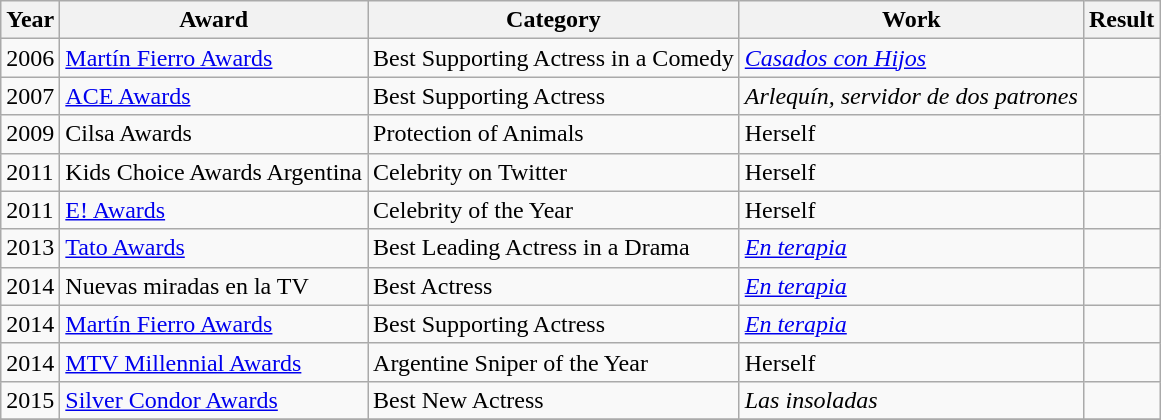<table class="wikitable">
<tr>
<th>Year</th>
<th>Award</th>
<th>Category</th>
<th>Work</th>
<th>Result</th>
</tr>
<tr>
<td>2006</td>
<td><a href='#'>Martín Fierro Awards</a></td>
<td>Best Supporting Actress in a Comedy</td>
<td><em><a href='#'>Casados con Hijos</a></em></td>
<td></td>
</tr>
<tr>
<td>2007</td>
<td><a href='#'>ACE Awards</a></td>
<td>Best Supporting Actress</td>
<td><em>Arlequín, servidor de dos patrones </em></td>
<td></td>
</tr>
<tr>
<td>2009</td>
<td>Cilsa Awards</td>
<td>Protection of Animals</td>
<td>Herself</td>
<td></td>
</tr>
<tr>
<td>2011</td>
<td>Kids Choice Awards Argentina</td>
<td>Celebrity on Twitter</td>
<td>Herself</td>
<td></td>
</tr>
<tr>
<td>2011</td>
<td><a href='#'>E! Awards</a></td>
<td>Celebrity of the Year</td>
<td>Herself</td>
<td></td>
</tr>
<tr>
<td>2013</td>
<td><a href='#'>Tato Awards</a></td>
<td>Best Leading Actress in a Drama</td>
<td><em><a href='#'>En terapia</a></em></td>
<td></td>
</tr>
<tr>
<td>2014</td>
<td>Nuevas miradas en la TV</td>
<td>Best Actress</td>
<td><em><a href='#'>En terapia</a></em></td>
<td></td>
</tr>
<tr>
<td>2014</td>
<td><a href='#'>Martín Fierro Awards</a></td>
<td>Best Supporting Actress</td>
<td><em><a href='#'>En terapia</a></em></td>
<td></td>
</tr>
<tr>
<td>2014</td>
<td><a href='#'>MTV Millennial Awards</a></td>
<td>Argentine Sniper of the Year</td>
<td>Herself</td>
<td></td>
</tr>
<tr>
<td>2015</td>
<td><a href='#'>Silver Condor Awards</a></td>
<td>Best New Actress</td>
<td><em>Las insoladas</em></td>
<td></td>
</tr>
<tr>
</tr>
</table>
